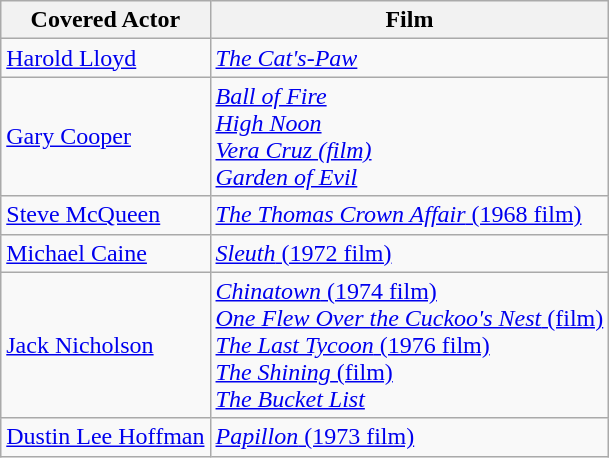<table class="wikitable">
<tr>
<th>Covered Actor</th>
<th>Film</th>
</tr>
<tr>
<td><a href='#'>Harold Lloyd</a></td>
<td><em><a href='#'>The Cat's-Paw</a></em></td>
</tr>
<tr>
<td><a href='#'>Gary Cooper</a></td>
<td><em><a href='#'>Ball of Fire</a></em><br><em><a href='#'>High Noon</a></em><br><em><a href='#'>Vera Cruz (film)</a></em><br><bdi><em><a href='#'>Garden of Evil</a></em></bdi></td>
</tr>
<tr>
<td><a href='#'>Steve McQueen</a></td>
<td><a href='#'><em>The Thomas Crown Affair</em> (1968 film)</a></td>
</tr>
<tr>
<td><a href='#'>Michael Caine</a></td>
<td><a href='#'><em>Sleuth</em> (1972 film)</a></td>
</tr>
<tr>
<td><a href='#'>Jack Nicholson</a></td>
<td><a href='#'><em>Chinatown</em> (1974 film)</a><br><a href='#'><em>One Flew Over the Cuckoo's Nest</em> (film)</a><br><a href='#'><em>The Last Tycoon</em> (1976 film)</a><br><a href='#'><em>The Shining</em> (film)</a><br><em><a href='#'>The Bucket List</a></em></td>
</tr>
<tr>
<td><a href='#'>Dustin Lee Hoffman</a></td>
<td><a href='#'><em>Papillon</em> (1973 film)</a></td>
</tr>
</table>
